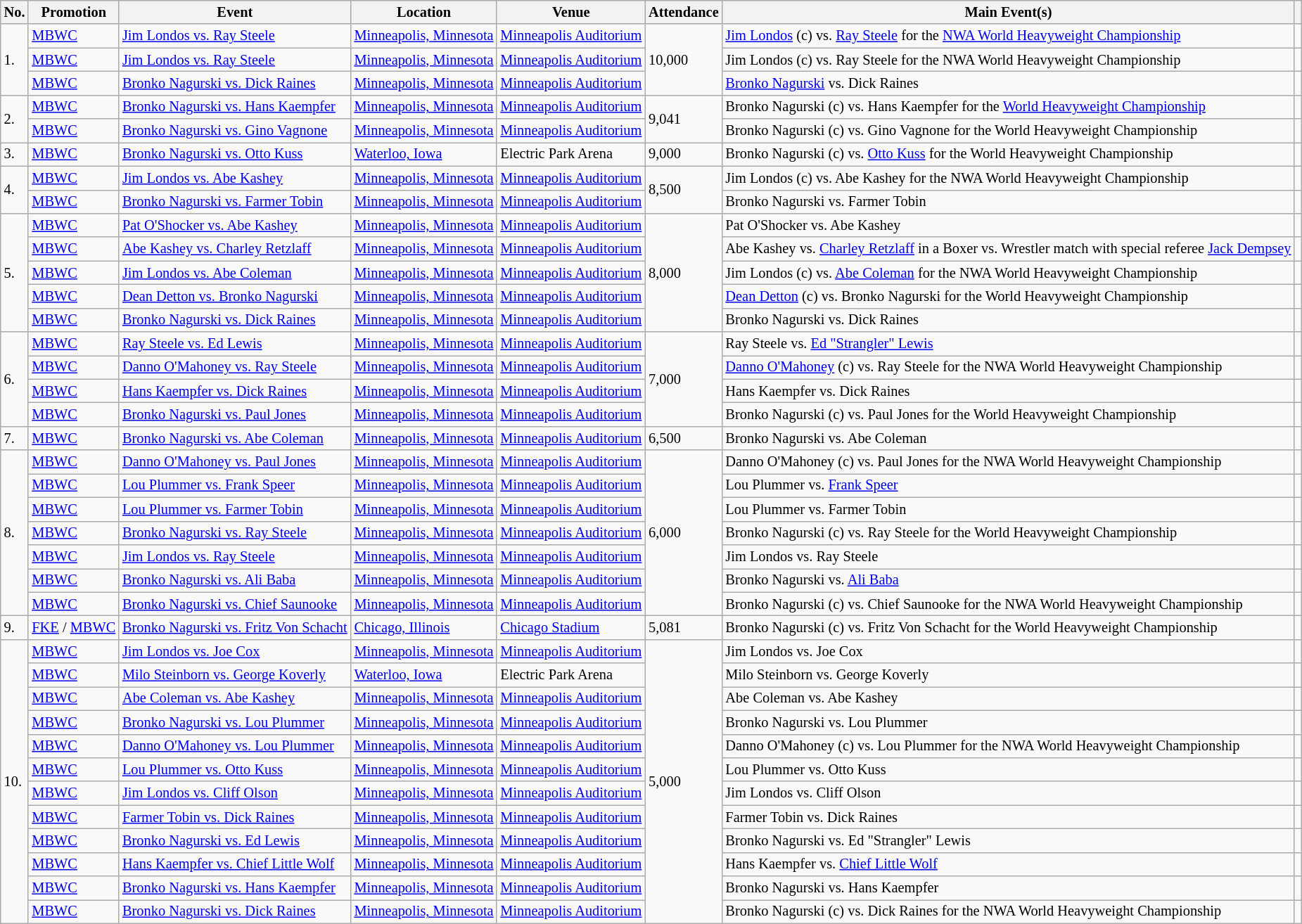<table class="wikitable sortable" style="font-size:85%;">
<tr>
<th>No.</th>
<th>Promotion</th>
<th>Event</th>
<th>Location</th>
<th>Venue</th>
<th>Attendance</th>
<th class=unsortable>Main Event(s)</th>
<th class=unsortable></th>
</tr>
<tr>
<td rowspan=3>1.</td>
<td><a href='#'>MBWC</a></td>
<td><a href='#'>Jim Londos vs. Ray Steele</a> <br> </td>
<td><a href='#'>Minneapolis, Minnesota</a></td>
<td><a href='#'>Minneapolis Auditorium</a></td>
<td rowspan=3>10,000</td>
<td><a href='#'>Jim Londos</a> (c) vs. <a href='#'>Ray Steele</a> for the <a href='#'>NWA World Heavyweight Championship</a></td>
<td></td>
</tr>
<tr>
<td><a href='#'>MBWC</a></td>
<td><a href='#'>Jim Londos vs. Ray Steele</a> <br> </td>
<td><a href='#'>Minneapolis, Minnesota</a></td>
<td><a href='#'>Minneapolis Auditorium</a></td>
<td>Jim Londos (c) vs. Ray Steele for the NWA World Heavyweight Championship</td>
<td></td>
</tr>
<tr>
<td><a href='#'>MBWC</a></td>
<td><a href='#'>Bronko Nagurski vs. Dick Raines</a> <br> </td>
<td><a href='#'>Minneapolis, Minnesota</a></td>
<td><a href='#'>Minneapolis Auditorium</a></td>
<td><a href='#'>Bronko Nagurski</a> vs. Dick Raines</td>
<td></td>
</tr>
<tr>
<td rowspan=2>2.</td>
<td><a href='#'>MBWC</a></td>
<td><a href='#'>Bronko Nagurski vs. Hans Kaempfer</a> <br> </td>
<td><a href='#'>Minneapolis, Minnesota</a></td>
<td><a href='#'>Minneapolis Auditorium</a></td>
<td rowspan=2>9,041</td>
<td>Bronko Nagurski (c) vs. Hans Kaempfer for the <a href='#'>World Heavyweight Championship</a></td>
<td></td>
</tr>
<tr>
<td><a href='#'>MBWC</a></td>
<td><a href='#'>Bronko Nagurski vs. Gino Vagnone</a> <br> </td>
<td><a href='#'>Minneapolis, Minnesota</a></td>
<td><a href='#'>Minneapolis Auditorium</a></td>
<td>Bronko Nagurski (c) vs. Gino Vagnone for the World Heavyweight Championship</td>
<td></td>
</tr>
<tr>
<td>3.</td>
<td><a href='#'>MBWC</a></td>
<td><a href='#'>Bronko Nagurski vs. Otto Kuss</a> <br> </td>
<td><a href='#'>Waterloo, Iowa</a></td>
<td>Electric Park Arena</td>
<td>9,000</td>
<td>Bronko Nagurski (c) vs. <a href='#'>Otto Kuss</a> for the World Heavyweight Championship</td>
<td></td>
</tr>
<tr>
<td rowspan=2>4.</td>
<td><a href='#'>MBWC</a></td>
<td><a href='#'>Jim Londos vs. Abe Kashey</a> <br> </td>
<td><a href='#'>Minneapolis, Minnesota</a></td>
<td><a href='#'>Minneapolis Auditorium</a></td>
<td rowspan=2>8,500</td>
<td>Jim Londos (c) vs. Abe Kashey for the NWA World Heavyweight Championship</td>
<td></td>
</tr>
<tr>
<td><a href='#'>MBWC</a></td>
<td><a href='#'>Bronko Nagurski vs. Farmer Tobin</a> <br> </td>
<td><a href='#'>Minneapolis, Minnesota</a></td>
<td><a href='#'>Minneapolis Auditorium</a></td>
<td>Bronko Nagurski vs. Farmer Tobin</td>
<td></td>
</tr>
<tr>
<td rowspan=5>5.</td>
<td><a href='#'>MBWC</a></td>
<td><a href='#'>Pat O'Shocker vs. Abe Kashey</a> <br> </td>
<td><a href='#'>Minneapolis, Minnesota</a></td>
<td><a href='#'>Minneapolis Auditorium</a></td>
<td rowspan=5>8,000</td>
<td>Pat O'Shocker vs. Abe Kashey</td>
<td></td>
</tr>
<tr>
<td><a href='#'>MBWC</a></td>
<td><a href='#'>Abe Kashey vs. Charley Retzlaff</a> <br> </td>
<td><a href='#'>Minneapolis, Minnesota</a></td>
<td><a href='#'>Minneapolis Auditorium</a></td>
<td>Abe Kashey vs. <a href='#'>Charley Retzlaff</a> in a Boxer vs. Wrestler match with special referee <a href='#'>Jack Dempsey</a></td>
<td></td>
</tr>
<tr>
<td><a href='#'>MBWC</a></td>
<td><a href='#'>Jim Londos vs. Abe Coleman</a> <br> </td>
<td><a href='#'>Minneapolis, Minnesota</a></td>
<td><a href='#'>Minneapolis Auditorium</a></td>
<td>Jim Londos (c) vs. <a href='#'>Abe Coleman</a> for the NWA World Heavyweight Championship</td>
<td></td>
</tr>
<tr>
<td><a href='#'>MBWC</a></td>
<td><a href='#'>Dean Detton vs. Bronko Nagurski</a> <br> </td>
<td><a href='#'>Minneapolis, Minnesota</a></td>
<td><a href='#'>Minneapolis Auditorium</a></td>
<td><a href='#'>Dean Detton</a> (c) vs. Bronko Nagurski for the World Heavyweight Championship</td>
<td></td>
</tr>
<tr>
<td><a href='#'>MBWC</a></td>
<td><a href='#'>Bronko Nagurski vs. Dick Raines</a> <br> </td>
<td><a href='#'>Minneapolis, Minnesota</a></td>
<td><a href='#'>Minneapolis Auditorium</a></td>
<td>Bronko Nagurski vs. Dick Raines</td>
<td></td>
</tr>
<tr>
<td rowspan=4>6.</td>
<td><a href='#'>MBWC</a></td>
<td><a href='#'>Ray Steele vs. Ed Lewis</a> <br> </td>
<td><a href='#'>Minneapolis, Minnesota</a></td>
<td><a href='#'>Minneapolis Auditorium</a></td>
<td rowspan=4>7,000</td>
<td>Ray Steele vs. <a href='#'>Ed "Strangler" Lewis</a></td>
<td></td>
</tr>
<tr>
<td><a href='#'>MBWC</a></td>
<td><a href='#'>Danno O'Mahoney vs. Ray Steele</a> <br> </td>
<td><a href='#'>Minneapolis, Minnesota</a></td>
<td><a href='#'>Minneapolis Auditorium</a></td>
<td><a href='#'>Danno O'Mahoney</a> (c) vs. Ray Steele for the NWA World Heavyweight Championship</td>
<td></td>
</tr>
<tr>
<td><a href='#'>MBWC</a></td>
<td><a href='#'>Hans Kaempfer vs. Dick Raines</a> <br> </td>
<td><a href='#'>Minneapolis, Minnesota</a></td>
<td><a href='#'>Minneapolis Auditorium</a></td>
<td>Hans Kaempfer vs. Dick Raines</td>
<td></td>
</tr>
<tr>
<td><a href='#'>MBWC</a></td>
<td><a href='#'>Bronko Nagurski vs. Paul Jones</a> <br> </td>
<td><a href='#'>Minneapolis, Minnesota</a></td>
<td><a href='#'>Minneapolis Auditorium</a></td>
<td>Bronko Nagurski (c) vs. Paul Jones for the World Heavyweight Championship</td>
<td></td>
</tr>
<tr>
<td>7.</td>
<td><a href='#'>MBWC</a></td>
<td><a href='#'>Bronko Nagurski vs. Abe Coleman</a> <br> </td>
<td><a href='#'>Minneapolis, Minnesota</a></td>
<td><a href='#'>Minneapolis Auditorium</a></td>
<td>6,500</td>
<td>Bronko Nagurski vs. Abe Coleman</td>
<td></td>
</tr>
<tr>
<td rowspan=7>8.</td>
<td><a href='#'>MBWC</a></td>
<td><a href='#'>Danno O'Mahoney vs. Paul Jones</a> <br> </td>
<td><a href='#'>Minneapolis, Minnesota</a></td>
<td><a href='#'>Minneapolis Auditorium</a></td>
<td rowspan=7>6,000</td>
<td>Danno O'Mahoney (c) vs. Paul Jones for the NWA World Heavyweight Championship</td>
<td></td>
</tr>
<tr>
<td><a href='#'>MBWC</a></td>
<td><a href='#'>Lou Plummer vs. Frank Speer</a> <br> </td>
<td><a href='#'>Minneapolis, Minnesota</a></td>
<td><a href='#'>Minneapolis Auditorium</a></td>
<td>Lou Plummer vs. <a href='#'>Frank Speer</a></td>
<td></td>
</tr>
<tr>
<td><a href='#'>MBWC</a></td>
<td><a href='#'>Lou Plummer vs. Farmer Tobin</a> <br> </td>
<td><a href='#'>Minneapolis, Minnesota</a></td>
<td><a href='#'>Minneapolis Auditorium</a></td>
<td>Lou Plummer vs. Farmer Tobin</td>
<td></td>
</tr>
<tr>
<td><a href='#'>MBWC</a></td>
<td><a href='#'>Bronko Nagurski vs. Ray Steele</a> <br> </td>
<td><a href='#'>Minneapolis, Minnesota</a></td>
<td><a href='#'>Minneapolis Auditorium</a></td>
<td>Bronko Nagurski (c) vs. Ray Steele for the World Heavyweight Championship</td>
<td></td>
</tr>
<tr>
<td><a href='#'>MBWC</a></td>
<td><a href='#'>Jim Londos vs. Ray Steele</a> <br> </td>
<td><a href='#'>Minneapolis, Minnesota</a></td>
<td><a href='#'>Minneapolis Auditorium</a></td>
<td>Jim Londos vs. Ray Steele</td>
<td></td>
</tr>
<tr>
<td><a href='#'>MBWC</a></td>
<td><a href='#'>Bronko Nagurski vs. Ali Baba</a> <br> </td>
<td><a href='#'>Minneapolis, Minnesota</a></td>
<td><a href='#'>Minneapolis Auditorium</a></td>
<td>Bronko Nagurski vs. <a href='#'>Ali Baba</a></td>
<td></td>
</tr>
<tr>
<td><a href='#'>MBWC</a></td>
<td><a href='#'>Bronko Nagurski vs. Chief Saunooke</a> <br> </td>
<td><a href='#'>Minneapolis, Minnesota</a></td>
<td><a href='#'>Minneapolis Auditorium</a></td>
<td>Bronko Nagurski (c) vs. Chief Saunooke for the NWA World Heavyweight Championship</td>
<td></td>
</tr>
<tr>
<td>9.</td>
<td><a href='#'>FKE</a> / <a href='#'>MBWC</a></td>
<td><a href='#'>Bronko Nagurski vs. Fritz Von Schacht</a> <br> </td>
<td><a href='#'>Chicago, Illinois</a></td>
<td><a href='#'>Chicago Stadium</a></td>
<td>5,081</td>
<td>Bronko Nagurski (c) vs. Fritz Von Schacht for the World Heavyweight Championship</td>
<td></td>
</tr>
<tr>
<td rowspan=12>10.</td>
<td><a href='#'>MBWC</a></td>
<td><a href='#'>Jim Londos vs. Joe Cox</a> <br> </td>
<td><a href='#'>Minneapolis, Minnesota</a></td>
<td><a href='#'>Minneapolis Auditorium</a></td>
<td rowspan=12>5,000</td>
<td>Jim Londos vs. Joe Cox</td>
<td></td>
</tr>
<tr>
<td><a href='#'>MBWC</a></td>
<td><a href='#'>Milo Steinborn vs. George Koverly</a> <br> </td>
<td><a href='#'>Waterloo, Iowa</a></td>
<td>Electric Park Arena</td>
<td>Milo Steinborn vs. George Koverly</td>
<td></td>
</tr>
<tr>
<td><a href='#'>MBWC</a></td>
<td><a href='#'>Abe Coleman vs. Abe Kashey</a> <br> </td>
<td><a href='#'>Minneapolis, Minnesota</a></td>
<td><a href='#'>Minneapolis Auditorium</a></td>
<td>Abe Coleman vs. Abe Kashey</td>
<td></td>
</tr>
<tr>
<td><a href='#'>MBWC</a></td>
<td><a href='#'>Bronko Nagurski vs. Lou Plummer</a> <br> </td>
<td><a href='#'>Minneapolis, Minnesota</a></td>
<td><a href='#'>Minneapolis Auditorium</a></td>
<td>Bronko Nagurski vs. Lou Plummer</td>
<td></td>
</tr>
<tr>
<td><a href='#'>MBWC</a></td>
<td><a href='#'>Danno O'Mahoney vs. Lou Plummer</a> <br> </td>
<td><a href='#'>Minneapolis, Minnesota</a></td>
<td><a href='#'>Minneapolis Auditorium</a></td>
<td>Danno O'Mahoney (c) vs. Lou Plummer for the NWA World Heavyweight Championship</td>
<td></td>
</tr>
<tr>
<td><a href='#'>MBWC</a></td>
<td><a href='#'>Lou Plummer vs. Otto Kuss</a> <br> </td>
<td><a href='#'>Minneapolis, Minnesota</a></td>
<td><a href='#'>Minneapolis Auditorium</a></td>
<td>Lou Plummer vs. Otto Kuss</td>
<td></td>
</tr>
<tr>
<td><a href='#'>MBWC</a></td>
<td><a href='#'>Jim Londos vs. Cliff Olson</a> <br> </td>
<td><a href='#'>Minneapolis, Minnesota</a></td>
<td><a href='#'>Minneapolis Auditorium</a></td>
<td>Jim Londos vs. Cliff Olson</td>
<td></td>
</tr>
<tr>
<td><a href='#'>MBWC</a></td>
<td><a href='#'>Farmer Tobin vs. Dick Raines</a> <br> </td>
<td><a href='#'>Minneapolis, Minnesota</a></td>
<td><a href='#'>Minneapolis Auditorium</a></td>
<td>Farmer Tobin vs. Dick Raines</td>
<td></td>
</tr>
<tr>
<td><a href='#'>MBWC</a></td>
<td><a href='#'>Bronko Nagurski vs. Ed Lewis</a> <br> </td>
<td><a href='#'>Minneapolis, Minnesota</a></td>
<td><a href='#'>Minneapolis Auditorium</a></td>
<td>Bronko Nagurski vs. Ed "Strangler" Lewis</td>
<td></td>
</tr>
<tr>
<td><a href='#'>MBWC</a></td>
<td><a href='#'>Hans Kaempfer vs. Chief Little Wolf</a> <br> </td>
<td><a href='#'>Minneapolis, Minnesota</a></td>
<td><a href='#'>Minneapolis Auditorium</a></td>
<td>Hans Kaempfer vs. <a href='#'>Chief Little Wolf</a></td>
<td></td>
</tr>
<tr>
<td><a href='#'>MBWC</a></td>
<td><a href='#'>Bronko Nagurski vs. Hans Kaempfer</a> <br> </td>
<td><a href='#'>Minneapolis, Minnesota</a></td>
<td><a href='#'>Minneapolis Auditorium</a></td>
<td>Bronko Nagurski vs. Hans Kaempfer</td>
<td></td>
</tr>
<tr>
<td><a href='#'>MBWC</a></td>
<td><a href='#'>Bronko Nagurski vs. Dick Raines</a> <br> </td>
<td><a href='#'>Minneapolis, Minnesota</a></td>
<td><a href='#'>Minneapolis Auditorium</a></td>
<td>Bronko Nagurski (c) vs. Dick Raines for the NWA World Heavyweight Championship</td>
<td></td>
</tr>
</table>
